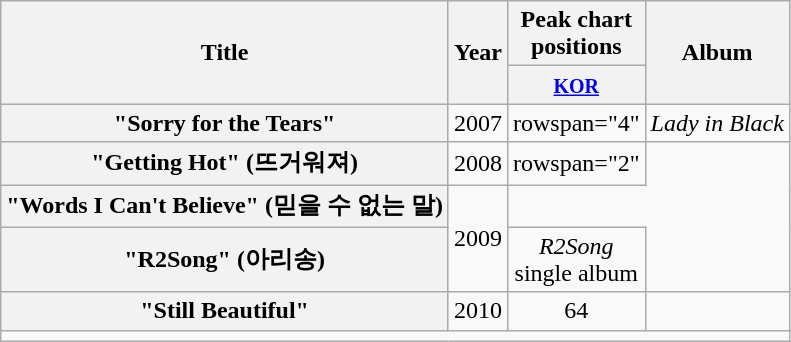<table class="wikitable plainrowheaders" style="text-align:center">
<tr>
<th rowspan="2" scope="col">Title</th>
<th rowspan="2" scope="col">Year</th>
<th scope="col" colspan="1" style="width:5em;">Peak chart positions</th>
<th rowspan="2" scope="col">Album</th>
</tr>
<tr>
<th><small><a href='#'>KOR</a></small><br></th>
</tr>
<tr>
<th scope="row">"Sorry for the Tears"</th>
<td>2007</td>
<td>rowspan="4" </td>
<td><em>Lady in Black</em></td>
</tr>
<tr>
<th scope="row">"Getting Hot" (뜨거워져)</th>
<td>2008</td>
<td>rowspan="2" </td>
</tr>
<tr>
<th scope="row">"Words I Can't Believe" (믿을 수 없는 말)</th>
<td rowspan="2">2009</td>
</tr>
<tr>
<th scope="row">"R2Song" (아리송)</th>
<td><em>R2Song</em> single album</td>
</tr>
<tr>
<th scope="row">"Still Beautiful"</th>
<td>2010</td>
<td>64</td>
<td></td>
</tr>
<tr>
<td colspan="4"></td>
</tr>
</table>
